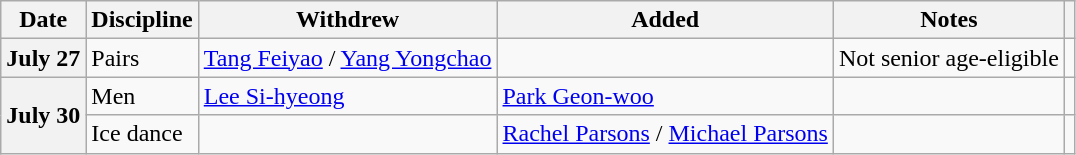<table class="wikitable unsortable">
<tr>
<th scope="col">Date</th>
<th scope="col">Discipline</th>
<th scope="col">Withdrew</th>
<th scope="col">Added</th>
<th scope="col">Notes</th>
<th scope="col"></th>
</tr>
<tr>
<th scope="row" style="text-align:left">July 27</th>
<td>Pairs</td>
<td> <a href='#'>Tang Feiyao</a> / <a href='#'>Yang Yongchao</a></td>
<td></td>
<td>Not senior age-eligible</td>
<td></td>
</tr>
<tr>
<th scope="row" style="text-align:left" rowspan="2">July 30</th>
<td>Men</td>
<td> <a href='#'>Lee Si-hyeong</a></td>
<td> <a href='#'>Park Geon-woo</a></td>
<td></td>
<td></td>
</tr>
<tr>
<td>Ice dance</td>
<td></td>
<td> <a href='#'>Rachel Parsons</a> / <a href='#'>Michael Parsons</a></td>
<td></td>
<td></td>
</tr>
</table>
